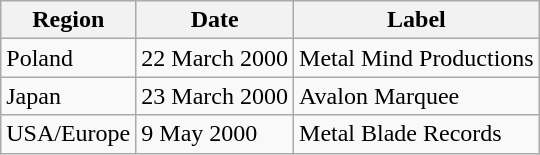<table class="wikitable plainrowheaders">
<tr>
<th scope="col">Region</th>
<th scope="col">Date</th>
<th scope="col">Label</th>
</tr>
<tr>
<td>Poland</td>
<td>22 March 2000</td>
<td>Metal Mind Productions</td>
</tr>
<tr>
<td>Japan</td>
<td>23 March 2000</td>
<td>Avalon Marquee</td>
</tr>
<tr>
<td>USA/Europe</td>
<td>9 May 2000</td>
<td>Metal Blade Records</td>
</tr>
</table>
